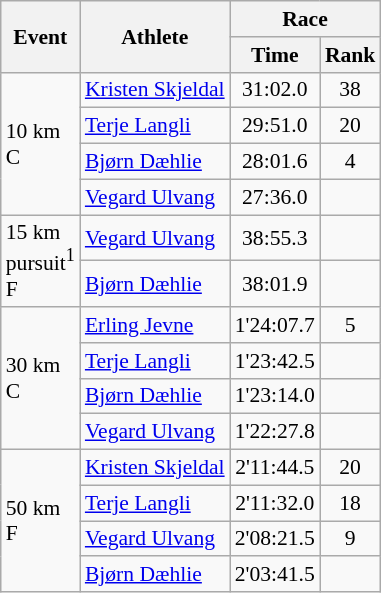<table class="wikitable" border="1" style="font-size:90%">
<tr>
<th rowspan=2>Event</th>
<th rowspan=2>Athlete</th>
<th colspan=2>Race</th>
</tr>
<tr>
<th>Time</th>
<th>Rank</th>
</tr>
<tr>
<td rowspan=4>10 km <br> C</td>
<td><a href='#'>Kristen Skjeldal</a></td>
<td align=center>31:02.0</td>
<td align=center>38</td>
</tr>
<tr>
<td><a href='#'>Terje Langli</a></td>
<td align=center>29:51.0</td>
<td align=center>20</td>
</tr>
<tr>
<td><a href='#'>Bjørn Dæhlie</a></td>
<td align=center>28:01.6</td>
<td align=center>4</td>
</tr>
<tr>
<td><a href='#'>Vegard Ulvang</a></td>
<td align=center>27:36.0</td>
<td align=center></td>
</tr>
<tr>
<td rowspan=2>15 km <br> pursuit<sup>1</sup> <br> F</td>
<td><a href='#'>Vegard Ulvang</a></td>
<td align=center>38:55.3</td>
<td align=center></td>
</tr>
<tr>
<td><a href='#'>Bjørn Dæhlie</a></td>
<td align=center>38:01.9</td>
<td align=center></td>
</tr>
<tr>
<td rowspan=4>30 km <br> C</td>
<td><a href='#'>Erling Jevne</a></td>
<td align=center>1'24:07.7</td>
<td align=center>5</td>
</tr>
<tr>
<td><a href='#'>Terje Langli</a></td>
<td align=center>1'23:42.5</td>
<td align=center></td>
</tr>
<tr>
<td><a href='#'>Bjørn Dæhlie</a></td>
<td align=center>1'23:14.0</td>
<td align=center></td>
</tr>
<tr>
<td><a href='#'>Vegard Ulvang</a></td>
<td align=center>1'22:27.8</td>
<td align=center></td>
</tr>
<tr>
<td rowspan=4>50 km <br> F</td>
<td><a href='#'>Kristen Skjeldal</a></td>
<td align=center>2'11:44.5</td>
<td align=center>20</td>
</tr>
<tr>
<td><a href='#'>Terje Langli</a></td>
<td align=center>2'11:32.0</td>
<td align=center>18</td>
</tr>
<tr>
<td><a href='#'>Vegard Ulvang</a></td>
<td align=center>2'08:21.5</td>
<td align=center>9</td>
</tr>
<tr>
<td><a href='#'>Bjørn Dæhlie</a></td>
<td align=center>2'03:41.5</td>
<td align=center></td>
</tr>
</table>
